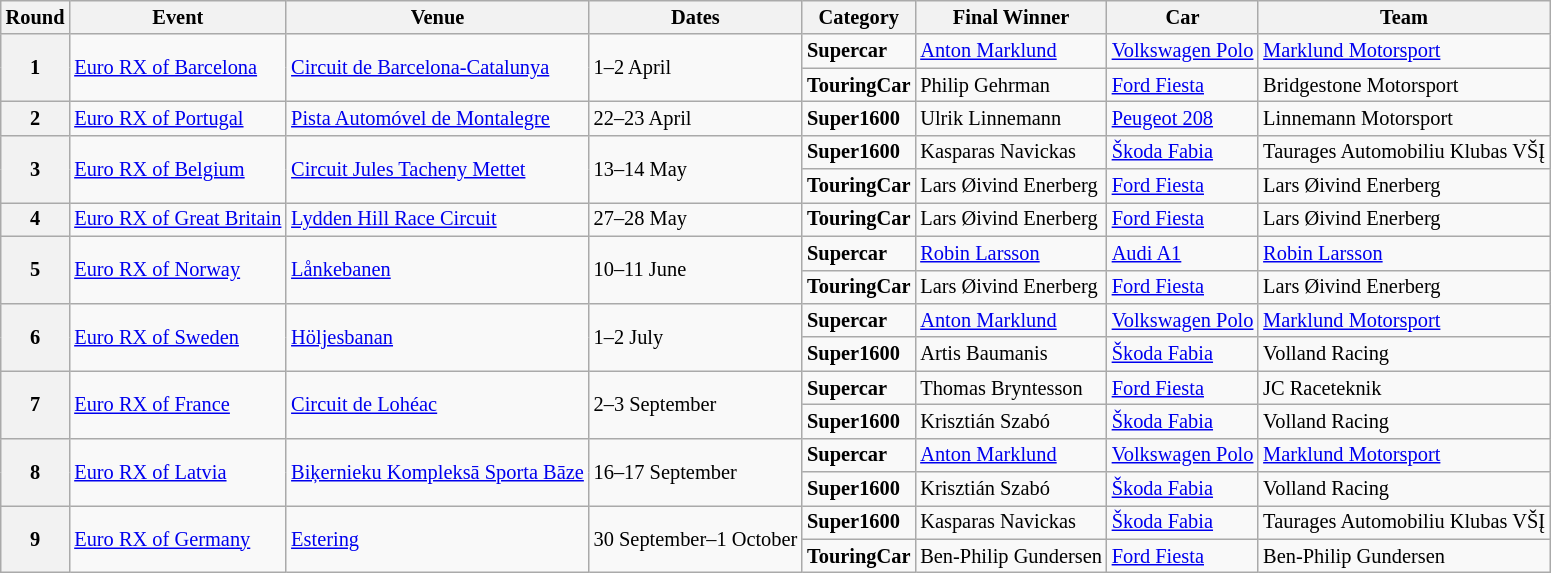<table class="wikitable" style="font-size: 85%;">
<tr>
<th>Round</th>
<th>Event</th>
<th>Venue</th>
<th>Dates</th>
<th>Category</th>
<th>Final Winner</th>
<th>Car</th>
<th>Team</th>
</tr>
<tr>
<th rowspan=2>1</th>
<td rowspan=2> <a href='#'>Euro RX of Barcelona</a></td>
<td rowspan=2><a href='#'>Circuit de Barcelona-Catalunya</a></td>
<td rowspan=2>1–2 April</td>
<td><strong><span>Supercar</span></strong></td>
<td> <a href='#'>Anton Marklund</a></td>
<td><a href='#'>Volkswagen Polo</a></td>
<td> <a href='#'>Marklund Motorsport</a></td>
</tr>
<tr>
<td><strong><span>TouringCar</span></strong></td>
<td> Philip Gehrman</td>
<td><a href='#'>Ford Fiesta</a></td>
<td> Bridgestone Motorsport</td>
</tr>
<tr>
<th>2</th>
<td> <a href='#'>Euro RX of Portugal</a></td>
<td><a href='#'>Pista Automóvel de Montalegre</a></td>
<td>22–23 April</td>
<td><strong><span>Super1600</span></strong></td>
<td> Ulrik Linnemann</td>
<td><a href='#'>Peugeot 208</a></td>
<td> Linnemann Motorsport</td>
</tr>
<tr>
<th rowspan=2>3</th>
<td rowspan=2> <a href='#'>Euro RX of Belgium</a></td>
<td rowspan=2><a href='#'>Circuit Jules Tacheny Mettet</a></td>
<td rowspan=2>13–14 May</td>
<td><strong><span>Super1600</span></strong></td>
<td> Kasparas Navickas</td>
<td><a href='#'>Škoda Fabia</a></td>
<td> Taurages Automobiliu Klubas VŠĮ</td>
</tr>
<tr>
<td><strong><span>TouringCar</span></strong></td>
<td> Lars Øivind Enerberg</td>
<td><a href='#'>Ford Fiesta</a></td>
<td> Lars Øivind Enerberg</td>
</tr>
<tr>
<th>4</th>
<td> <a href='#'>Euro RX of Great Britain</a></td>
<td><a href='#'>Lydden Hill Race Circuit</a></td>
<td>27–28 May</td>
<td><strong><span>TouringCar</span></strong></td>
<td> Lars Øivind Enerberg</td>
<td><a href='#'>Ford Fiesta</a></td>
<td> Lars Øivind Enerberg</td>
</tr>
<tr>
<th rowspan=2>5</th>
<td rowspan=2> <a href='#'>Euro RX of Norway</a></td>
<td rowspan=2><a href='#'>Lånkebanen</a></td>
<td rowspan=2>10–11 June</td>
<td><strong><span>Supercar</span></strong></td>
<td> <a href='#'>Robin Larsson</a></td>
<td><a href='#'>Audi A1</a></td>
<td> <a href='#'>Robin Larsson</a></td>
</tr>
<tr>
<td><strong><span>TouringCar</span></strong></td>
<td> Lars Øivind Enerberg</td>
<td><a href='#'>Ford Fiesta</a></td>
<td> Lars Øivind Enerberg</td>
</tr>
<tr>
<th rowspan=2>6</th>
<td rowspan=2> <a href='#'>Euro RX of Sweden</a></td>
<td rowspan=2><a href='#'>Höljesbanan</a></td>
<td rowspan=2>1–2 July</td>
<td><strong><span>Supercar</span></strong></td>
<td> <a href='#'>Anton Marklund</a></td>
<td><a href='#'>Volkswagen Polo</a></td>
<td> <a href='#'>Marklund Motorsport</a></td>
</tr>
<tr>
<td><strong><span>Super1600</span></strong></td>
<td> Artis Baumanis</td>
<td><a href='#'>Škoda Fabia</a></td>
<td> Volland Racing</td>
</tr>
<tr>
<th rowspan=2>7</th>
<td rowspan=2> <a href='#'>Euro RX of France</a></td>
<td rowspan=2><a href='#'>Circuit de Lohéac</a></td>
<td rowspan=2>2–3 September</td>
<td><strong><span>Supercar</span></strong></td>
<td> Thomas Bryntesson</td>
<td><a href='#'>Ford Fiesta</a></td>
<td> JC Raceteknik</td>
</tr>
<tr>
<td><strong><span>Super1600</span></strong></td>
<td> Krisztián Szabó</td>
<td><a href='#'>Škoda Fabia</a></td>
<td> Volland Racing</td>
</tr>
<tr>
<th rowspan=2>8</th>
<td rowspan=2> <a href='#'>Euro RX of Latvia</a></td>
<td rowspan=2><a href='#'>Biķernieku Kompleksā Sporta Bāze</a></td>
<td rowspan=2>16–17 September</td>
<td><strong><span>Supercar</span></strong></td>
<td> <a href='#'>Anton Marklund</a></td>
<td><a href='#'>Volkswagen Polo</a></td>
<td> <a href='#'>Marklund Motorsport</a></td>
</tr>
<tr>
<td><strong><span>Super1600</span></strong></td>
<td> Krisztián Szabó</td>
<td><a href='#'>Škoda Fabia</a></td>
<td> Volland Racing</td>
</tr>
<tr>
<th rowspan=2>9</th>
<td rowspan=2> <a href='#'>Euro RX of Germany</a></td>
<td rowspan=2><a href='#'>Estering</a></td>
<td rowspan=2>30 September–1 October</td>
<td><strong><span>Super1600</span></strong></td>
<td> Kasparas Navickas</td>
<td><a href='#'>Škoda Fabia</a></td>
<td> Taurages Automobiliu Klubas VŠĮ</td>
</tr>
<tr>
<td><strong><span>TouringCar</span></strong></td>
<td> Ben-Philip Gundersen</td>
<td><a href='#'>Ford Fiesta</a></td>
<td> Ben-Philip Gundersen</td>
</tr>
</table>
